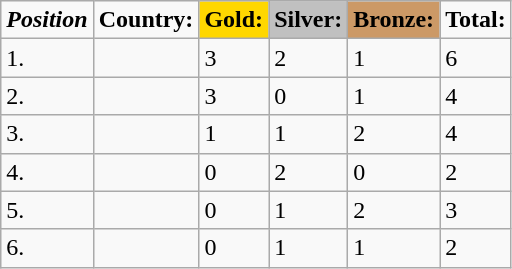<table class="wikitable">
<tr>
<td><strong><em>Position</em></strong></td>
<td><strong>Country:</strong></td>
<td style="text-align: center; background: gold"><strong>Gold:</strong></td>
<td style="text-align: center; background: silver"><strong>Silver:</strong></td>
<td style="text-align: center; background: #CC9966"><strong>Bronze:</strong></td>
<td><strong>Total: </strong></td>
</tr>
<tr>
<td>1.</td>
<td></td>
<td>3</td>
<td>2</td>
<td>1</td>
<td>6</td>
</tr>
<tr>
<td>2.</td>
<td></td>
<td>3</td>
<td>0</td>
<td>1</td>
<td>4</td>
</tr>
<tr>
<td>3.</td>
<td></td>
<td>1</td>
<td>1</td>
<td>2</td>
<td>4</td>
</tr>
<tr>
<td>4.</td>
<td></td>
<td>0</td>
<td>2</td>
<td>0</td>
<td>2</td>
</tr>
<tr>
<td>5.</td>
<td></td>
<td>0</td>
<td>1</td>
<td>2</td>
<td>3</td>
</tr>
<tr>
<td>6.</td>
<td></td>
<td>0</td>
<td>1</td>
<td>1</td>
<td>2</td>
</tr>
</table>
